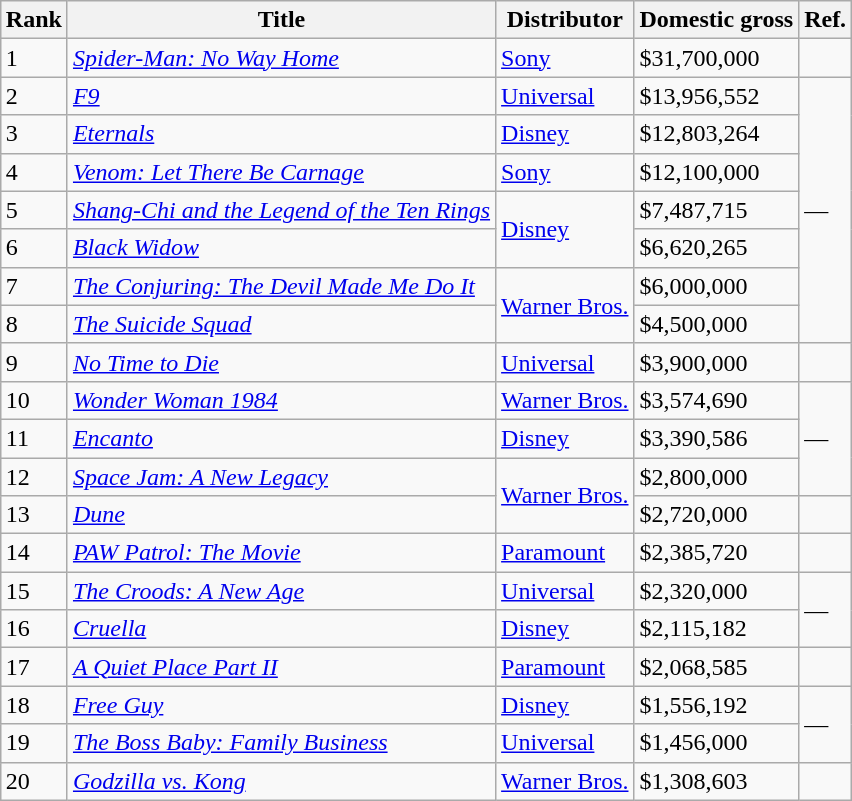<table class="wikitable sortable" style="margin:auto; margin:auto;">
<tr>
<th>Rank</th>
<th>Title</th>
<th>Distributor</th>
<th>Domestic gross</th>
<th>Ref.</th>
</tr>
<tr>
<td>1</td>
<td><em><a href='#'>Spider-Man: No Way Home</a></em></td>
<td><a href='#'>Sony</a></td>
<td>$31,700,000</td>
<td></td>
</tr>
<tr>
<td>2</td>
<td><em><a href='#'>F9</a></em></td>
<td><a href='#'>Universal</a></td>
<td>$13,956,552</td>
<td rowspan="7">—</td>
</tr>
<tr>
<td>3</td>
<td><em><a href='#'>Eternals</a></em></td>
<td><a href='#'>Disney</a></td>
<td>$12,803,264</td>
</tr>
<tr>
<td>4</td>
<td><em><a href='#'>Venom: Let There Be Carnage</a></em></td>
<td><a href='#'>Sony</a></td>
<td>$12,100,000</td>
</tr>
<tr>
<td>5</td>
<td><em><a href='#'>Shang-Chi and the Legend of the Ten Rings</a></em></td>
<td rowspan="2"><a href='#'>Disney</a></td>
<td>$7,487,715</td>
</tr>
<tr>
<td>6</td>
<td><em><a href='#'>Black Widow</a></em></td>
<td>$6,620,265</td>
</tr>
<tr>
<td>7</td>
<td><em><a href='#'>The Conjuring: The Devil Made Me Do It</a></em></td>
<td rowspan="2"><a href='#'>Warner Bros.</a></td>
<td>$6,000,000</td>
</tr>
<tr>
<td>8</td>
<td><em><a href='#'>The Suicide Squad</a></em></td>
<td>$4,500,000</td>
</tr>
<tr>
<td>9</td>
<td><em><a href='#'>No Time to Die</a></em></td>
<td><a href='#'>Universal</a></td>
<td>$3,900,000</td>
<td></td>
</tr>
<tr>
<td>10</td>
<td><em><a href='#'>Wonder Woman 1984</a></em></td>
<td><a href='#'>Warner Bros.</a></td>
<td>$3,574,690</td>
<td rowspan="3">—</td>
</tr>
<tr>
<td>11</td>
<td><em><a href='#'>Encanto</a></em></td>
<td><a href='#'>Disney</a></td>
<td>$3,390,586</td>
</tr>
<tr>
<td>12</td>
<td><em><a href='#'>Space Jam: A New Legacy</a></em></td>
<td rowspan="2"><a href='#'>Warner Bros.</a></td>
<td>$2,800,000</td>
</tr>
<tr>
<td>13</td>
<td><em><a href='#'>Dune</a></em></td>
<td>$2,720,000</td>
<td></td>
</tr>
<tr>
<td>14</td>
<td><em><a href='#'>PAW Patrol: The Movie</a></em></td>
<td><a href='#'>Paramount</a></td>
<td>$2,385,720</td>
<td></td>
</tr>
<tr>
<td>15</td>
<td><em><a href='#'>The Croods: A New Age</a></em></td>
<td><a href='#'>Universal</a></td>
<td>$2,320,000</td>
<td rowspan="2">—</td>
</tr>
<tr>
<td>16</td>
<td><em><a href='#'>Cruella</a></em></td>
<td><a href='#'>Disney</a></td>
<td>$2,115,182</td>
</tr>
<tr>
<td>17</td>
<td><em><a href='#'>A Quiet Place Part II</a></em></td>
<td><a href='#'>Paramount</a></td>
<td>$2,068,585</td>
<td></td>
</tr>
<tr>
<td>18</td>
<td><em><a href='#'>Free Guy</a></em></td>
<td><a href='#'>Disney</a></td>
<td>$1,556,192</td>
<td rowspan="2">—</td>
</tr>
<tr>
<td>19</td>
<td><em><a href='#'>The Boss Baby: Family Business</a></em></td>
<td><a href='#'>Universal</a></td>
<td>$1,456,000</td>
</tr>
<tr>
<td>20</td>
<td><em><a href='#'>Godzilla vs. Kong</a></em></td>
<td><a href='#'>Warner Bros.</a></td>
<td>$1,308,603</td>
<td></td>
</tr>
</table>
